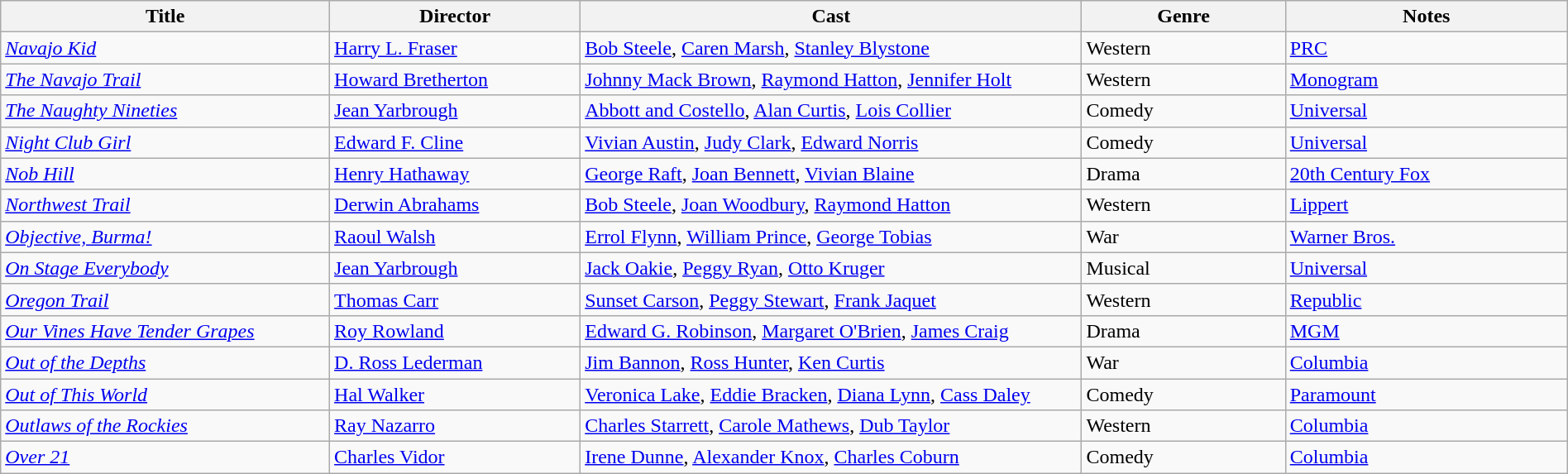<table class="wikitable" style="width:100%;">
<tr>
<th style="width:21%;">Title</th>
<th style="width:16%;">Director</th>
<th style="width:32%;">Cast</th>
<th style="width:13%;">Genre</th>
<th style="width:18%;">Notes</th>
</tr>
<tr>
<td><em><a href='#'>Navajo Kid</a></em></td>
<td><a href='#'>Harry L. Fraser</a></td>
<td><a href='#'>Bob Steele</a>, <a href='#'>Caren Marsh</a>, <a href='#'>Stanley Blystone</a></td>
<td>Western</td>
<td><a href='#'>PRC</a></td>
</tr>
<tr>
<td><em><a href='#'>The Navajo Trail</a></em></td>
<td><a href='#'>Howard Bretherton</a></td>
<td><a href='#'>Johnny Mack Brown</a>, <a href='#'>Raymond Hatton</a>, <a href='#'>Jennifer Holt</a></td>
<td>Western</td>
<td><a href='#'>Monogram</a></td>
</tr>
<tr>
<td><em><a href='#'>The Naughty Nineties</a></em></td>
<td><a href='#'>Jean Yarbrough</a></td>
<td><a href='#'>Abbott and Costello</a>, <a href='#'>Alan Curtis</a>, <a href='#'>Lois Collier</a></td>
<td>Comedy</td>
<td><a href='#'>Universal</a></td>
</tr>
<tr>
<td><em><a href='#'>Night Club Girl</a></em></td>
<td><a href='#'>Edward F. Cline</a></td>
<td><a href='#'>Vivian Austin</a>, <a href='#'>Judy Clark</a>, <a href='#'>Edward Norris</a></td>
<td>Comedy</td>
<td><a href='#'>Universal</a></td>
</tr>
<tr>
<td><em><a href='#'>Nob Hill</a></em></td>
<td><a href='#'>Henry Hathaway</a></td>
<td><a href='#'>George Raft</a>, <a href='#'>Joan Bennett</a>, <a href='#'>Vivian Blaine</a></td>
<td>Drama</td>
<td><a href='#'>20th Century Fox</a></td>
</tr>
<tr>
<td><em><a href='#'>Northwest Trail</a></em></td>
<td><a href='#'>Derwin Abrahams</a></td>
<td><a href='#'>Bob Steele</a>, <a href='#'>Joan Woodbury</a>, <a href='#'>Raymond Hatton</a></td>
<td>Western</td>
<td><a href='#'>Lippert</a></td>
</tr>
<tr>
<td><em><a href='#'>Objective, Burma!</a></em></td>
<td><a href='#'>Raoul Walsh</a></td>
<td><a href='#'>Errol Flynn</a>, <a href='#'>William Prince</a>, <a href='#'>George Tobias</a></td>
<td>War</td>
<td><a href='#'>Warner Bros.</a></td>
</tr>
<tr>
<td><em><a href='#'>On Stage Everybody</a></em></td>
<td><a href='#'>Jean Yarbrough</a></td>
<td><a href='#'>Jack Oakie</a>, <a href='#'>Peggy Ryan</a>, <a href='#'>Otto Kruger</a></td>
<td>Musical</td>
<td><a href='#'>Universal</a></td>
</tr>
<tr>
<td><em><a href='#'>Oregon Trail</a></em></td>
<td><a href='#'>Thomas Carr</a></td>
<td><a href='#'>Sunset Carson</a>, <a href='#'>Peggy Stewart</a>, <a href='#'>Frank Jaquet</a></td>
<td>Western</td>
<td><a href='#'>Republic</a></td>
</tr>
<tr>
<td><em><a href='#'>Our Vines Have Tender Grapes</a></em></td>
<td><a href='#'>Roy Rowland</a></td>
<td><a href='#'>Edward G. Robinson</a>, <a href='#'>Margaret O'Brien</a>, <a href='#'>James Craig</a></td>
<td>Drama</td>
<td><a href='#'>MGM</a></td>
</tr>
<tr>
<td><em><a href='#'>Out of the Depths</a></em></td>
<td><a href='#'>D. Ross Lederman</a></td>
<td><a href='#'>Jim Bannon</a>, <a href='#'>Ross Hunter</a>, <a href='#'>Ken Curtis</a></td>
<td>War</td>
<td><a href='#'>Columbia</a></td>
</tr>
<tr>
<td><em><a href='#'>Out of This World</a></em></td>
<td><a href='#'>Hal Walker</a></td>
<td><a href='#'>Veronica Lake</a>, <a href='#'>Eddie Bracken</a>, <a href='#'>Diana Lynn</a>, <a href='#'>Cass Daley</a></td>
<td>Comedy</td>
<td><a href='#'>Paramount</a></td>
</tr>
<tr>
<td><em><a href='#'>Outlaws of the Rockies</a></em></td>
<td><a href='#'>Ray Nazarro</a></td>
<td><a href='#'>Charles Starrett</a>, <a href='#'>Carole Mathews</a>, <a href='#'>Dub Taylor</a></td>
<td>Western</td>
<td><a href='#'>Columbia</a></td>
</tr>
<tr>
<td><em><a href='#'>Over 21</a></em></td>
<td><a href='#'>Charles Vidor</a></td>
<td><a href='#'>Irene Dunne</a>, <a href='#'>Alexander Knox</a>, <a href='#'>Charles Coburn</a></td>
<td>Comedy</td>
<td><a href='#'>Columbia</a></td>
</tr>
</table>
